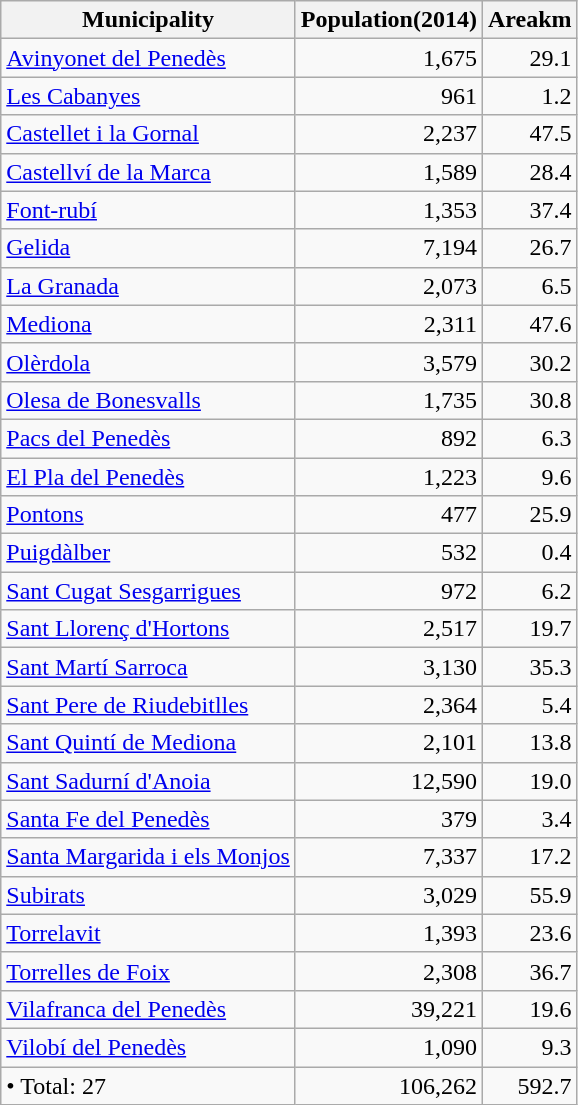<table class="wikitable sortable">
<tr>
<th>Municipality</th>
<th>Population(2014)</th>
<th>Areakm</th>
</tr>
<tr>
<td><a href='#'>Avinyonet del Penedès</a></td>
<td align=right>1,675</td>
<td align=right>29.1</td>
</tr>
<tr>
<td><a href='#'>Les Cabanyes</a></td>
<td align=right>961</td>
<td align=right>1.2</td>
</tr>
<tr>
<td><a href='#'>Castellet i la Gornal</a></td>
<td align=right>2,237</td>
<td align=right>47.5</td>
</tr>
<tr>
<td><a href='#'>Castellví de la Marca</a></td>
<td align=right>1,589</td>
<td align=right>28.4</td>
</tr>
<tr>
<td><a href='#'>Font-rubí</a></td>
<td align=right>1,353</td>
<td align=right>37.4</td>
</tr>
<tr>
<td><a href='#'>Gelida</a></td>
<td align=right>7,194</td>
<td align=right>26.7</td>
</tr>
<tr>
<td><a href='#'>La Granada</a></td>
<td align=right>2,073</td>
<td align=right>6.5</td>
</tr>
<tr>
<td><a href='#'>Mediona</a></td>
<td align=right>2,311</td>
<td align=right>47.6</td>
</tr>
<tr>
<td><a href='#'>Olèrdola</a></td>
<td align=right>3,579</td>
<td align=right>30.2</td>
</tr>
<tr>
<td><a href='#'>Olesa de Bonesvalls</a></td>
<td align=right>1,735</td>
<td align=right>30.8</td>
</tr>
<tr>
<td><a href='#'>Pacs del Penedès</a></td>
<td align=right>892</td>
<td align=right>6.3</td>
</tr>
<tr>
<td><a href='#'>El Pla del Penedès</a></td>
<td align=right>1,223</td>
<td align=right>9.6</td>
</tr>
<tr>
<td><a href='#'>Pontons</a></td>
<td align=right>477</td>
<td align=right>25.9</td>
</tr>
<tr>
<td><a href='#'>Puigdàlber</a></td>
<td align=right>532</td>
<td align=right>0.4</td>
</tr>
<tr>
<td><a href='#'>Sant Cugat Sesgarrigues</a></td>
<td align=right>972</td>
<td align=right>6.2</td>
</tr>
<tr>
<td><a href='#'>Sant Llorenç d'Hortons</a></td>
<td align=right>2,517</td>
<td align=right>19.7</td>
</tr>
<tr>
<td><a href='#'>Sant Martí Sarroca</a></td>
<td align=right>3,130</td>
<td align=right>35.3</td>
</tr>
<tr>
<td><a href='#'>Sant Pere de Riudebitlles</a></td>
<td align=right>2,364</td>
<td align=right>5.4</td>
</tr>
<tr>
<td><a href='#'>Sant Quintí de Mediona</a></td>
<td align=right>2,101</td>
<td align=right>13.8</td>
</tr>
<tr>
<td><a href='#'>Sant Sadurní d'Anoia</a></td>
<td align=right>12,590</td>
<td align=right>19.0</td>
</tr>
<tr>
<td><a href='#'>Santa Fe del Penedès</a></td>
<td align=right>379</td>
<td align=right>3.4</td>
</tr>
<tr>
<td><a href='#'>Santa Margarida i els Monjos</a></td>
<td align=right>7,337</td>
<td align=right>17.2</td>
</tr>
<tr>
<td><a href='#'>Subirats</a></td>
<td align=right>3,029</td>
<td align=right>55.9</td>
</tr>
<tr>
<td><a href='#'>Torrelavit</a></td>
<td align=right>1,393</td>
<td align=right>23.6</td>
</tr>
<tr>
<td><a href='#'>Torrelles de Foix</a></td>
<td align=right>2,308</td>
<td align=right>36.7</td>
</tr>
<tr>
<td><a href='#'>Vilafranca del Penedès</a></td>
<td align=right>39,221</td>
<td align=right>19.6</td>
</tr>
<tr>
<td><a href='#'>Vilobí del Penedès</a></td>
<td align=right>1,090</td>
<td align=right>9.3</td>
</tr>
<tr>
<td>• Total: 27</td>
<td align=right>106,262</td>
<td align=right>592.7</td>
</tr>
</table>
